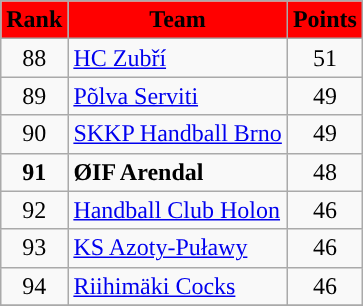<table class="wikitable" style="text-align: center">
<tr>
<th style="color:#000000; background:#FF0000">Rank</th>
<th style="color:#000000; background:#FF0000">Team</th>
<th style="color:#000000; background:#FF0000">Points</th>
</tr>
<tr>
<td>88</td>
<td align=left> <a href='#'>HC Zubří</a></td>
<td>51</td>
</tr>
<tr>
<td>89</td>
<td align=left> <a href='#'>Põlva Serviti</a></td>
<td>49</td>
</tr>
<tr>
<td>90</td>
<td align=left> <a href='#'>SKKP Handball Brno</a></td>
<td>49</td>
</tr>
<tr>
<td><strong>91</strong></td>
<td align=left> <strong>ØIF Arendal</strong></td>
<td>48</td>
</tr>
<tr>
<td>92</td>
<td align=left> <a href='#'>Handball Club Holon</a></td>
<td>46</td>
</tr>
<tr>
<td>93</td>
<td align=left> <a href='#'>KS Azoty-Puławy</a></td>
<td>46</td>
</tr>
<tr>
<td>94</td>
<td align=left> <a href='#'>Riihimäki Cocks</a></td>
<td>46</td>
</tr>
<tr>
</tr>
</table>
